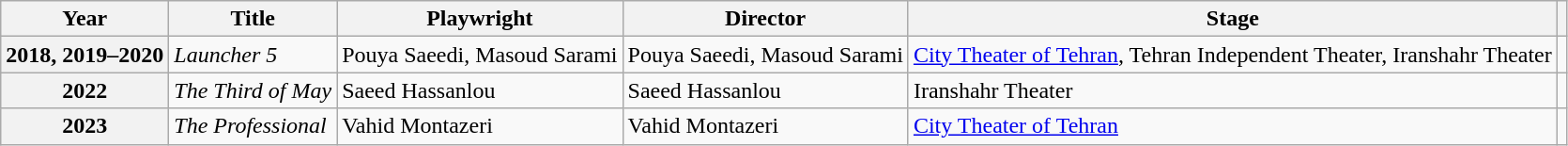<table class="wikitable plainrowheaders sortable"  style=font-size:100%>
<tr>
<th scope="col">Year</th>
<th scope="col">Title</th>
<th scope="col">Playwright</th>
<th scope="col">Director</th>
<th scope="col">Stage</th>
<th scope="col" class="unsortable"></th>
</tr>
<tr>
<th scope="row">2018, 2019–2020</th>
<td><em>Launcher 5</em></td>
<td>Pouya Saeedi, Masoud Sarami</td>
<td>Pouya Saeedi, Masoud Sarami</td>
<td><a href='#'>City Theater of Tehran</a>, Tehran Independent Theater, Iranshahr Theater</td>
<td></td>
</tr>
<tr>
<th scope="row">2022</th>
<td><em>The Third of May</em></td>
<td>Saeed Hassanlou</td>
<td>Saeed Hassanlou</td>
<td>Iranshahr Theater</td>
<td></td>
</tr>
<tr>
<th scope="row">2023</th>
<td><em>The Professional</em></td>
<td>Vahid Montazeri</td>
<td>Vahid Montazeri</td>
<td><a href='#'>City Theater of Tehran</a></td>
<td></td>
</tr>
</table>
